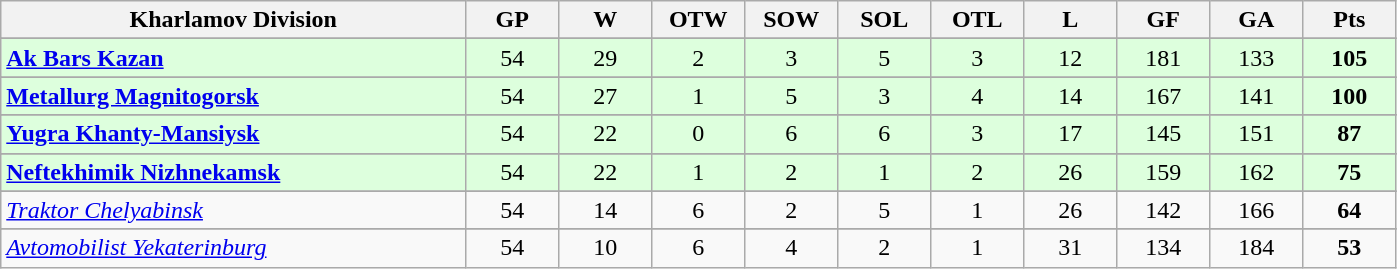<table class="wikitable sortable">
<tr>
<th bgcolor="#DDDDFF" width="25%">Kharlamov Division</th>
<th bgcolor="#DDDDFF" width="5%">GP</th>
<th bgcolor="#DDDDFF" width="5%">W</th>
<th bgcolor="#DDDDFF" width="5%">OTW</th>
<th bgcolor="#DDDDFF" width="5%">SOW</th>
<th bgcolor="#DDDDFF" width="5%">SOL</th>
<th bgcolor="#DDDDFF" width="5%">OTL</th>
<th bgcolor="#DDDDFF" width="5%">L</th>
<th bgcolor="#DDDDFF" width="5%">GF</th>
<th bgcolor="#DDDDFF" width="5%">GA</th>
<th bgcolor="#DDDDFF" width="5%">Pts</th>
</tr>
<tr>
</tr>
<tr align=center bgcolor="#DDFFDD">
<td align=left> <strong><a href='#'>Ak Bars Kazan</a></strong></td>
<td>54</td>
<td>29</td>
<td>2</td>
<td>3</td>
<td>5</td>
<td>3</td>
<td>12</td>
<td>181</td>
<td>133</td>
<td><strong>105</strong></td>
</tr>
<tr>
</tr>
<tr align=center bgcolor="#DDFFDD">
<td align=left> <strong><a href='#'>Metallurg Magnitogorsk</a></strong></td>
<td>54</td>
<td>27</td>
<td>1</td>
<td>5</td>
<td>3</td>
<td>4</td>
<td>14</td>
<td>167</td>
<td>141</td>
<td><strong>100</strong></td>
</tr>
<tr>
</tr>
<tr align=center bgcolor="#DDFFDD">
<td align=left> <strong><a href='#'>Yugra Khanty-Mansiysk</a></strong></td>
<td>54</td>
<td>22</td>
<td>0</td>
<td>6</td>
<td>6</td>
<td>3</td>
<td>17</td>
<td>145</td>
<td>151</td>
<td><strong>87</strong></td>
</tr>
<tr>
</tr>
<tr align=center  bgcolor="#DDFFDD">
<td align=left> <strong><a href='#'>Neftekhimik Nizhnekamsk</a></strong></td>
<td>54</td>
<td>22</td>
<td>1</td>
<td>2</td>
<td>1</td>
<td>2</td>
<td>26</td>
<td>159</td>
<td>162</td>
<td><strong>75</strong></td>
</tr>
<tr>
</tr>
<tr align=center bgcolor=>
<td align=left> <em><a href='#'>Traktor Chelyabinsk</a></em></td>
<td>54</td>
<td>14</td>
<td>6</td>
<td>2</td>
<td>5</td>
<td>1</td>
<td>26</td>
<td>142</td>
<td>166</td>
<td><strong>64</strong></td>
</tr>
<tr>
</tr>
<tr align=center bgcolor=>
<td align=left> <em><a href='#'>Avtomobilist Yekaterinburg</a></em></td>
<td>54</td>
<td>10</td>
<td>6</td>
<td>4</td>
<td>2</td>
<td>1</td>
<td>31</td>
<td>134</td>
<td>184</td>
<td><strong>53</strong></td>
</tr>
</table>
